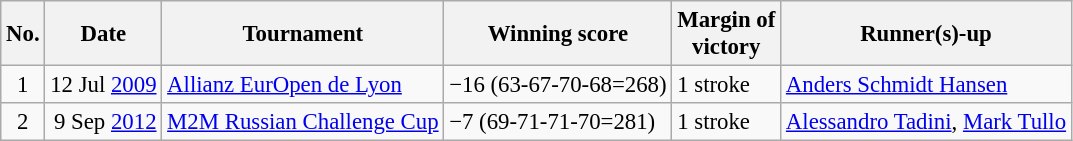<table class="wikitable" style="font-size:95%;">
<tr>
<th>No.</th>
<th>Date</th>
<th>Tournament</th>
<th>Winning score</th>
<th>Margin of<br>victory</th>
<th>Runner(s)-up</th>
</tr>
<tr>
<td align=center>1</td>
<td align=right>12 Jul <a href='#'>2009</a></td>
<td><a href='#'>Allianz EurOpen de Lyon</a></td>
<td>−16 (63-67-70-68=268)</td>
<td>1 stroke</td>
<td> <a href='#'>Anders Schmidt Hansen</a></td>
</tr>
<tr>
<td align=center>2</td>
<td align=right>9 Sep <a href='#'>2012</a></td>
<td><a href='#'>M2M Russian Challenge Cup</a></td>
<td>−7 (69-71-71-70=281)</td>
<td>1 stroke</td>
<td> <a href='#'>Alessandro Tadini</a>,  <a href='#'>Mark Tullo</a></td>
</tr>
</table>
